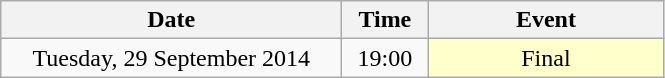<table class = "wikitable" style="text-align:center;">
<tr>
<th width=220>Date</th>
<th width=50>Time</th>
<th width=150>Event</th>
</tr>
<tr>
<td>Tuesday, 29 September 2014</td>
<td>19:00</td>
<td bgcolor=ffffcc>Final</td>
</tr>
</table>
